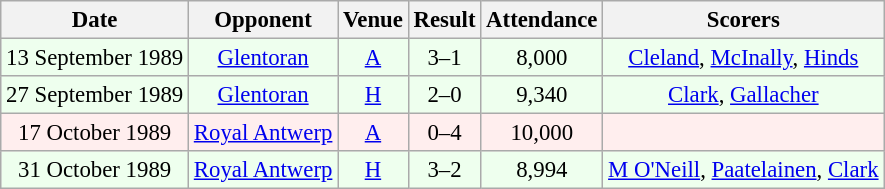<table class="wikitable sortable" style="font-size:95%; text-align:center">
<tr>
<th>Date</th>
<th>Opponent</th>
<th>Venue</th>
<th>Result</th>
<th>Attendance</th>
<th>Scorers</th>
</tr>
<tr style="background:#efe;">
<td>13 September 1989</td>
<td> <a href='#'>Glentoran</a></td>
<td><a href='#'>A</a></td>
<td>3–1</td>
<td>8,000</td>
<td><a href='#'>Cleland</a>, <a href='#'>McInally</a>, <a href='#'>Hinds</a></td>
</tr>
<tr style="background:#efe;">
<td>27 September 1989</td>
<td> <a href='#'>Glentoran</a></td>
<td><a href='#'>H</a></td>
<td>2–0</td>
<td>9,340</td>
<td><a href='#'>Clark</a>, <a href='#'>Gallacher</a></td>
</tr>
<tr style="background:#fee;">
<td>17 October 1989</td>
<td> <a href='#'>Royal Antwerp</a></td>
<td><a href='#'>A</a></td>
<td>0–4</td>
<td>10,000</td>
<td></td>
</tr>
<tr style="background:#efe;">
<td>31 October 1989</td>
<td> <a href='#'>Royal Antwerp</a></td>
<td><a href='#'>H</a></td>
<td>3–2</td>
<td>8,994</td>
<td><a href='#'>M O'Neill</a>, <a href='#'>Paatelainen</a>, <a href='#'>Clark</a></td>
</tr>
</table>
